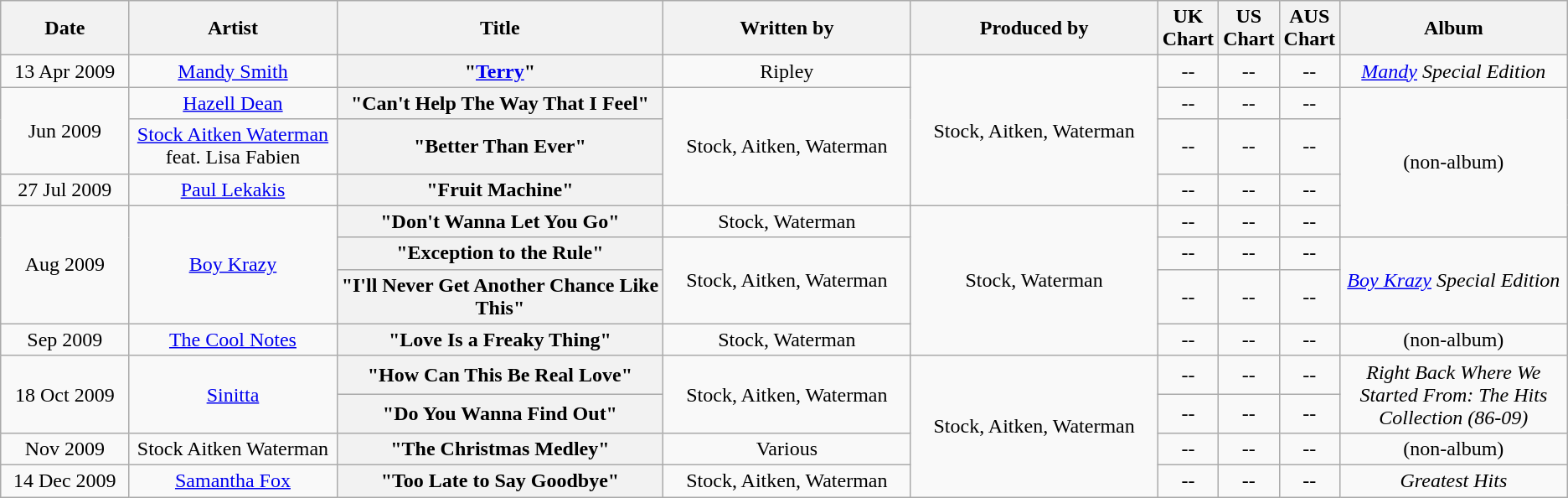<table class="wikitable plainrowheaders" style="text-align:center;">
<tr>
<th scope="col" style="width:6em;">Date</th>
<th scope="col" style="width:10em;">Artist</th>
<th scope="col" style="width:16em;">Title</th>
<th scope="col" style="width:12em;">Written by</th>
<th scope="col" style="width:12em;">Produced by</th>
<th scope="col" style="width:1em;">UK Chart</th>
<th scope="col" style="width:1em;">US Chart</th>
<th scope="col" style="width:1em;">AUS Chart</th>
<th scope="col" style="width:11em;">Album</th>
</tr>
<tr>
<td>13 Apr 2009</td>
<td><a href='#'>Mandy Smith</a></td>
<th scope="row">"<a href='#'>Terry</a>"</th>
<td>Ripley</td>
<td rowspan="4">Stock, Aitken, Waterman</td>
<td>--</td>
<td>--</td>
<td>--</td>
<td><em><a href='#'>Mandy</a> Special Edition</em></td>
</tr>
<tr>
<td rowspan="2">Jun 2009</td>
<td><a href='#'>Hazell Dean</a></td>
<th scope="row">"Can't Help The Way That I Feel"</th>
<td rowspan="3">Stock, Aitken, Waterman</td>
<td>--</td>
<td>--</td>
<td>--</td>
<td rowspan="4">(non-album)</td>
</tr>
<tr>
<td><a href='#'>Stock Aitken Waterman</a> feat. Lisa Fabien</td>
<th scope="row">"Better Than Ever"</th>
<td>--</td>
<td>--</td>
<td>--</td>
</tr>
<tr>
<td>27 Jul 2009</td>
<td><a href='#'>Paul Lekakis</a></td>
<th scope="row">"Fruit Machine"</th>
<td>--</td>
<td>--</td>
<td>--</td>
</tr>
<tr>
<td rowspan="3">Aug 2009</td>
<td rowspan="3"><a href='#'>Boy Krazy</a></td>
<th scope="row">"Don't Wanna Let You Go"</th>
<td>Stock, Waterman</td>
<td rowspan="4">Stock, Waterman</td>
<td>--</td>
<td>--</td>
<td>--</td>
</tr>
<tr>
<th scope="row">"Exception to the Rule"</th>
<td rowspan="2">Stock, Aitken, Waterman</td>
<td>--</td>
<td>--</td>
<td>--</td>
<td rowspan="2"><em><a href='#'>Boy Krazy</a> Special Edition</em></td>
</tr>
<tr>
<th scope="row">"I'll Never Get Another Chance Like This"</th>
<td>--</td>
<td>--</td>
<td>--</td>
</tr>
<tr>
<td>Sep 2009</td>
<td><a href='#'>The Cool Notes</a></td>
<th scope="row">"Love Is a Freaky Thing"</th>
<td>Stock, Waterman</td>
<td>--</td>
<td>--</td>
<td>--</td>
<td>(non-album)</td>
</tr>
<tr>
<td rowspan="2">18 Oct 2009</td>
<td rowspan="2"><a href='#'>Sinitta</a></td>
<th scope="row">"How Can This Be Real Love"</th>
<td rowspan="2">Stock, Aitken, Waterman</td>
<td rowspan="4">Stock, Aitken, Waterman</td>
<td>--</td>
<td>--</td>
<td>--</td>
<td rowspan="2"><em>Right Back Where We Started From: The Hits Collection (86-09)</em></td>
</tr>
<tr>
<th scope="row">"Do You Wanna Find Out"</th>
<td>--</td>
<td>--</td>
<td>--</td>
</tr>
<tr>
<td>Nov 2009</td>
<td>Stock Aitken Waterman</td>
<th scope="row">"The Christmas Medley"</th>
<td>Various</td>
<td>--</td>
<td>--</td>
<td>--</td>
<td>(non-album)</td>
</tr>
<tr>
<td>14 Dec 2009</td>
<td><a href='#'>Samantha Fox</a></td>
<th scope="row">"Too Late to Say Goodbye"</th>
<td>Stock, Aitken, Waterman</td>
<td>--</td>
<td>--</td>
<td>--</td>
<td><em>Greatest Hits</em></td>
</tr>
</table>
